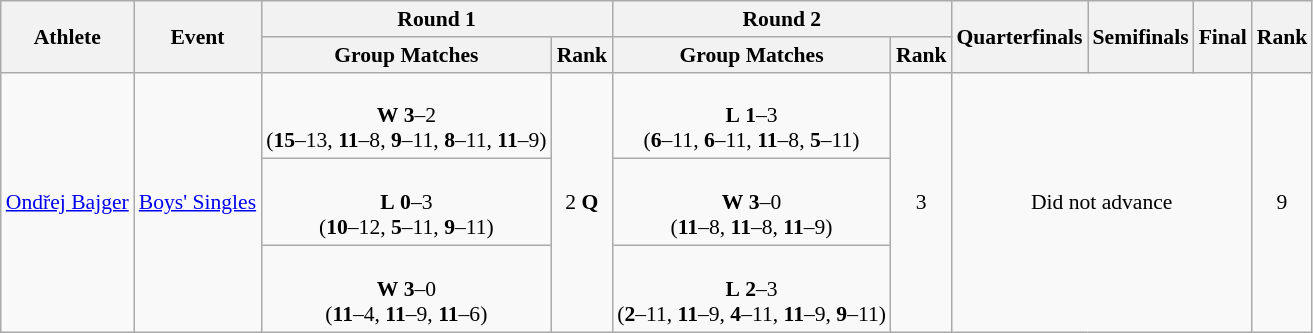<table class="wikitable" border="1" style="font-size:90%">
<tr>
<th rowspan=2>Athlete</th>
<th rowspan=2>Event</th>
<th colspan=2>Round 1</th>
<th colspan=2>Round 2</th>
<th rowspan=2>Quarterfinals</th>
<th rowspan=2>Semifinals</th>
<th rowspan=2>Final</th>
<th rowspan=2>Rank</th>
</tr>
<tr>
<th>Group Matches</th>
<th>Rank</th>
<th>Group Matches</th>
<th>Rank</th>
</tr>
<tr>
<td rowspan=3><a href='#'>Ondřej Bajger</a></td>
<td rowspan=3><a href='#'>Boys' Singles</a></td>
<td align=center> <br> <strong>W</strong> <strong>3</strong>–2 <br> (<strong>15</strong>–13, <strong>11</strong>–8, <strong>9</strong>–11, <strong>8</strong>–11, <strong>11</strong>–9)</td>
<td rowspan=3 align=center>2 <strong>Q</strong></td>
<td align=center> <br> <strong>L</strong> <strong>1</strong>–3 <br> (<strong>6</strong>–11, <strong>6</strong>–11, <strong>11</strong>–8, <strong>5</strong>–11)</td>
<td rowspan=3 align=center>3</td>
<td rowspan=3 colspan=3 align=center>Did not advance</td>
<td rowspan=3 align=center>9</td>
</tr>
<tr>
<td align=center> <br> <strong>L</strong> <strong>0</strong>–3 <br> (<strong>10</strong>–12, <strong>5</strong>–11, <strong>9</strong>–11)</td>
<td align=center> <br> <strong>W</strong> <strong>3</strong>–0 <br> (<strong>11</strong>–8, <strong>11</strong>–8, <strong>11</strong>–9)</td>
</tr>
<tr>
<td align=center> <br> <strong>W</strong> <strong>3</strong>–0 <br> (<strong>11</strong>–4, <strong>11</strong>–9, <strong>11</strong>–6)</td>
<td align=center> <br> <strong>L</strong> <strong>2</strong>–3 <br> (<strong>2</strong>–11, <strong>11</strong>–9, <strong>4</strong>–11, <strong>11</strong>–9, <strong>9</strong>–11)</td>
</tr>
</table>
